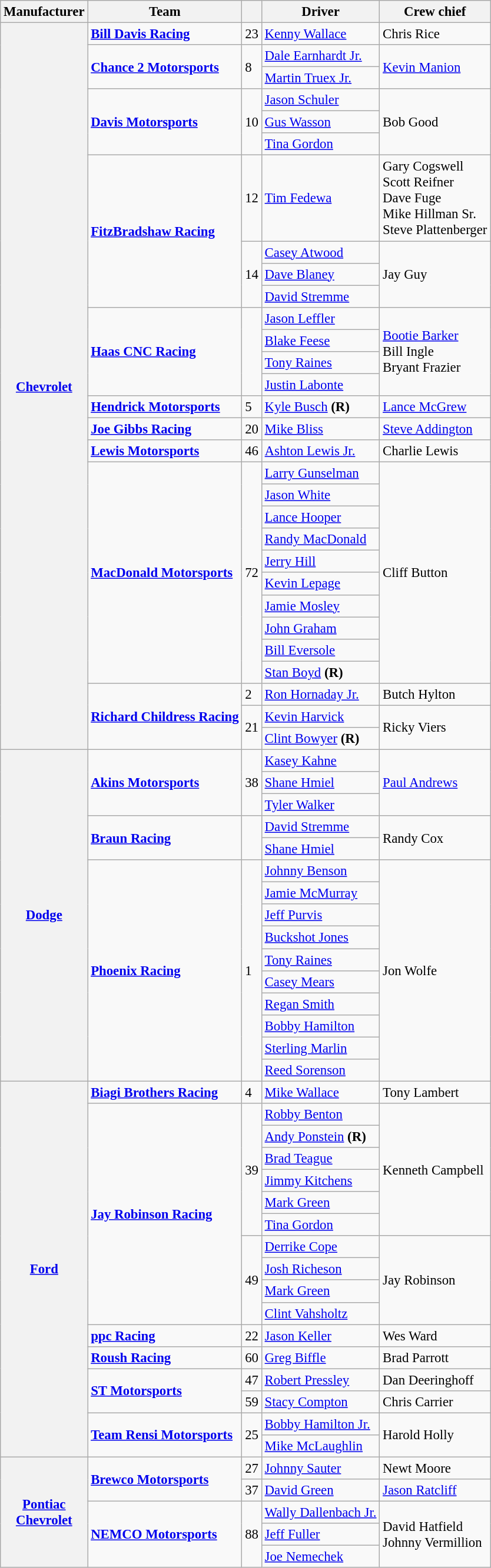<table class="wikitable" style="font-size: 95%;">
<tr>
<th>Manufacturer</th>
<th>Team</th>
<th></th>
<th>Driver</th>
<th>Crew chief</th>
</tr>
<tr>
<th rowspan=30><a href='#'>Chevrolet</a></th>
<td><strong><a href='#'>Bill Davis Racing</a></strong></td>
<td>23</td>
<td><a href='#'>Kenny Wallace</a></td>
<td>Chris Rice</td>
</tr>
<tr>
<td rowspan=2><strong><a href='#'>Chance 2 Motorsports</a></strong></td>
<td rowspan=2>8</td>
<td><a href='#'>Dale Earnhardt Jr.</a> <small></small></td>
<td rowspan=2><a href='#'>Kevin Manion</a></td>
</tr>
<tr>
<td><a href='#'>Martin Truex Jr.</a> <small></small></td>
</tr>
<tr>
<td rowspan=3><strong><a href='#'>Davis Motorsports</a></strong></td>
<td rowspan=3>10</td>
<td><a href='#'>Jason Schuler</a> <small></small></td>
<td rowspan=3>Bob Good</td>
</tr>
<tr>
<td><a href='#'>Gus Wasson</a> <small></small></td>
</tr>
<tr>
<td><a href='#'>Tina Gordon</a> <small></small></td>
</tr>
<tr>
<td rowspan=4><strong><a href='#'>FitzBradshaw Racing</a></strong></td>
<td>12</td>
<td><a href='#'>Tim Fedewa</a></td>
<td>Gary Cogswell <small></small> <br> Scott Reifner <br> Dave Fuge <br> Mike Hillman Sr. <br> Steve Plattenberger</td>
</tr>
<tr>
<td rowspan=3>14</td>
<td><a href='#'>Casey Atwood</a> <small></small></td>
<td rowspan=3>Jay Guy</td>
</tr>
<tr>
<td><a href='#'>Dave Blaney</a> <small></small></td>
</tr>
<tr>
<td><a href='#'>David Stremme</a> <small></small></td>
</tr>
<tr>
<td rowspan=4><strong><a href='#'>Haas CNC Racing</a></strong></td>
<td rowspan=4></td>
<td><a href='#'>Jason Leffler</a> <small></small></td>
<td rowspan=4><a href='#'>Bootie Barker</a> <small></small> <br> Bill Ingle <small></small> <br> Bryant Frazier <small></small></td>
</tr>
<tr>
<td><a href='#'>Blake Feese</a> <small></small></td>
</tr>
<tr>
<td><a href='#'>Tony Raines</a> <small></small></td>
</tr>
<tr>
<td><a href='#'>Justin Labonte</a> <small></small></td>
</tr>
<tr>
<td><strong><a href='#'>Hendrick Motorsports</a></strong></td>
<td>5</td>
<td><a href='#'>Kyle Busch</a> <strong>(R)</strong></td>
<td><a href='#'>Lance McGrew</a></td>
</tr>
<tr>
<td><strong><a href='#'>Joe Gibbs Racing</a></strong></td>
<td>20</td>
<td><a href='#'>Mike Bliss</a></td>
<td><a href='#'>Steve Addington</a></td>
</tr>
<tr>
<td><strong><a href='#'>Lewis Motorsports</a></strong></td>
<td>46</td>
<td><a href='#'>Ashton Lewis Jr.</a></td>
<td>Charlie Lewis</td>
</tr>
<tr>
<td rowspan=10><strong><a href='#'>MacDonald Motorsports</a></strong></td>
<td rowspan=10>72</td>
<td><a href='#'>Larry Gunselman</a> <small></small></td>
<td rowspan=10>Cliff Button</td>
</tr>
<tr>
<td><a href='#'>Jason White</a> <small></small></td>
</tr>
<tr>
<td><a href='#'>Lance Hooper</a> <small></small></td>
</tr>
<tr>
<td><a href='#'>Randy MacDonald</a> <small></small></td>
</tr>
<tr>
<td><a href='#'>Jerry Hill</a> <small></small></td>
</tr>
<tr>
<td><a href='#'>Kevin Lepage</a> <small></small></td>
</tr>
<tr>
<td><a href='#'>Jamie Mosley</a> <small></small></td>
</tr>
<tr>
<td><a href='#'>John Graham</a> <small></small></td>
</tr>
<tr>
<td><a href='#'>Bill Eversole</a> <small></small></td>
</tr>
<tr>
<td><a href='#'>Stan Boyd</a> <strong>(R)</strong> <small></small></td>
</tr>
<tr>
<td rowspan=3><strong><a href='#'>Richard Childress Racing</a></strong></td>
<td>2</td>
<td><a href='#'>Ron Hornaday Jr.</a></td>
<td>Butch Hylton</td>
</tr>
<tr>
<td rowspan=2>21</td>
<td><a href='#'>Kevin Harvick</a> <small></small></td>
<td rowspan=2>Ricky Viers</td>
</tr>
<tr>
<td><a href='#'>Clint Bowyer</a> <strong>(R)</strong> <small></small></td>
</tr>
<tr>
<th rowspan=15><a href='#'>Dodge</a></th>
<td rowspan=3><strong><a href='#'>Akins Motorsports</a></strong></td>
<td rowspan=3>38</td>
<td><a href='#'>Kasey Kahne</a> <small></small></td>
<td rowspan=3><a href='#'>Paul Andrews</a></td>
</tr>
<tr>
<td><a href='#'>Shane Hmiel</a> <small></small></td>
</tr>
<tr>
<td><a href='#'>Tyler Walker</a> <small></small></td>
</tr>
<tr>
<td rowspan=2><strong><a href='#'>Braun Racing</a></strong></td>
<td rowspan=2></td>
<td><a href='#'>David Stremme</a> <small></small></td>
<td rowspan=2>Randy Cox</td>
</tr>
<tr>
<td><a href='#'>Shane Hmiel</a> <small></small></td>
</tr>
<tr>
<td rowspan=10><strong><a href='#'>Phoenix Racing</a></strong></td>
<td rowspan=10>1</td>
<td><a href='#'>Johnny Benson</a> <small></small></td>
<td rowspan=10>Jon Wolfe</td>
</tr>
<tr>
<td><a href='#'>Jamie McMurray</a> <small></small></td>
</tr>
<tr>
<td><a href='#'>Jeff Purvis</a> <small></small></td>
</tr>
<tr>
<td><a href='#'>Buckshot Jones</a> <small></small></td>
</tr>
<tr>
<td><a href='#'>Tony Raines</a> <small></small></td>
</tr>
<tr>
<td><a href='#'>Casey Mears</a> <small></small></td>
</tr>
<tr>
<td><a href='#'>Regan Smith</a> <small></small></td>
</tr>
<tr>
<td><a href='#'>Bobby Hamilton</a> <small></small></td>
</tr>
<tr>
<td><a href='#'>Sterling Marlin</a> <small></small></td>
</tr>
<tr>
<td><a href='#'>Reed Sorenson</a> <small></small></td>
</tr>
<tr>
<th rowspan=17><a href='#'>Ford</a></th>
<td><strong><a href='#'>Biagi Brothers Racing</a></strong></td>
<td>4</td>
<td><a href='#'>Mike Wallace</a></td>
<td>Tony Lambert</td>
</tr>
<tr>
<td rowspan=10><strong><a href='#'>Jay Robinson Racing</a></strong></td>
<td rowspan=6>39</td>
<td><a href='#'>Robby Benton</a> <small></small></td>
<td rowspan=6>Kenneth Campbell</td>
</tr>
<tr>
<td><a href='#'>Andy Ponstein</a> <strong>(R)</strong> <small></small></td>
</tr>
<tr>
<td><a href='#'>Brad Teague</a> <small></small></td>
</tr>
<tr>
<td><a href='#'>Jimmy Kitchens</a> <small></small></td>
</tr>
<tr>
<td><a href='#'>Mark Green</a> <small></small></td>
</tr>
<tr>
<td><a href='#'>Tina Gordon</a> <small></small></td>
</tr>
<tr>
<td rowspan=4>49</td>
<td><a href='#'>Derrike Cope</a> <small></small> </td>
<td rowspan=4>Jay Robinson</td>
</tr>
<tr>
<td><a href='#'>Josh Richeson</a> <small></small> </td>
</tr>
<tr>
<td><a href='#'>Mark Green</a> <small></small></td>
</tr>
<tr>
<td><a href='#'>Clint Vahsholtz</a> <small></small></td>
</tr>
<tr>
<td><strong><a href='#'>ppc Racing</a></strong></td>
<td>22</td>
<td><a href='#'>Jason Keller</a></td>
<td>Wes Ward</td>
</tr>
<tr>
<td><strong><a href='#'>Roush Racing</a></strong></td>
<td>60</td>
<td><a href='#'>Greg Biffle</a></td>
<td>Brad Parrott</td>
</tr>
<tr>
<td rowspan=2><strong><a href='#'>ST Motorsports</a></strong></td>
<td>47</td>
<td><a href='#'>Robert Pressley</a></td>
<td>Dan Deeringhoff</td>
</tr>
<tr>
<td>59</td>
<td><a href='#'>Stacy Compton</a></td>
<td>Chris Carrier</td>
</tr>
<tr>
<td rowspan=2><strong><a href='#'>Team Rensi Motorsports</a></strong></td>
<td rowspan=2>25</td>
<td><a href='#'>Bobby Hamilton Jr.</a> <small></small></td>
<td rowspan=2>Harold Holly</td>
</tr>
<tr>
<td><a href='#'>Mike McLaughlin</a> <small></small></td>
</tr>
<tr>
<th rowspan=5><a href='#'>Pontiac</a><br><a href='#'>Chevrolet</a></th>
<td rowspan=2><strong><a href='#'>Brewco Motorsports</a></strong></td>
<td>27</td>
<td><a href='#'>Johnny Sauter</a></td>
<td>Newt Moore</td>
</tr>
<tr>
<td>37</td>
<td><a href='#'>David Green</a></td>
<td><a href='#'>Jason Ratcliff</a></td>
</tr>
<tr>
<td rowspan=3><strong><a href='#'>NEMCO Motorsports</a></strong></td>
<td rowspan=3>88</td>
<td><a href='#'>Wally Dallenbach Jr.</a> <small></small></td>
<td rowspan=3>David Hatfield <br> Johnny Vermillion</td>
</tr>
<tr>
<td><a href='#'>Jeff Fuller</a> <small></small></td>
</tr>
<tr>
<td><a href='#'>Joe Nemechek</a> <small></small></td>
</tr>
</table>
